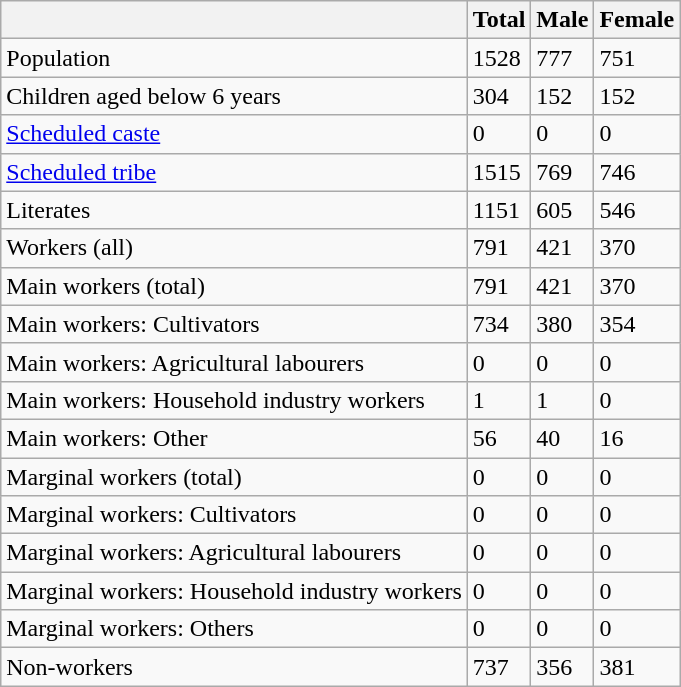<table class="wikitable sortable">
<tr>
<th></th>
<th>Total</th>
<th>Male</th>
<th>Female</th>
</tr>
<tr>
<td>Population</td>
<td>1528</td>
<td>777</td>
<td>751</td>
</tr>
<tr>
<td>Children aged below 6 years</td>
<td>304</td>
<td>152</td>
<td>152</td>
</tr>
<tr>
<td><a href='#'>Scheduled caste</a></td>
<td>0</td>
<td>0</td>
<td>0</td>
</tr>
<tr>
<td><a href='#'>Scheduled tribe</a></td>
<td>1515</td>
<td>769</td>
<td>746</td>
</tr>
<tr>
<td>Literates</td>
<td>1151</td>
<td>605</td>
<td>546</td>
</tr>
<tr>
<td>Workers (all)</td>
<td>791</td>
<td>421</td>
<td>370</td>
</tr>
<tr>
<td>Main workers (total)</td>
<td>791</td>
<td>421</td>
<td>370</td>
</tr>
<tr>
<td>Main workers: Cultivators</td>
<td>734</td>
<td>380</td>
<td>354</td>
</tr>
<tr>
<td>Main workers: Agricultural labourers</td>
<td>0</td>
<td>0</td>
<td>0</td>
</tr>
<tr>
<td>Main workers: Household industry workers</td>
<td>1</td>
<td>1</td>
<td>0</td>
</tr>
<tr>
<td>Main workers: Other</td>
<td>56</td>
<td>40</td>
<td>16</td>
</tr>
<tr>
<td>Marginal workers (total)</td>
<td>0</td>
<td>0</td>
<td>0</td>
</tr>
<tr>
<td>Marginal workers: Cultivators</td>
<td>0</td>
<td>0</td>
<td>0</td>
</tr>
<tr>
<td>Marginal workers: Agricultural labourers</td>
<td>0</td>
<td>0</td>
<td>0</td>
</tr>
<tr>
<td>Marginal workers: Household industry workers</td>
<td>0</td>
<td>0</td>
<td>0</td>
</tr>
<tr>
<td>Marginal workers: Others</td>
<td>0</td>
<td>0</td>
<td>0</td>
</tr>
<tr>
<td>Non-workers</td>
<td>737</td>
<td>356</td>
<td>381</td>
</tr>
</table>
